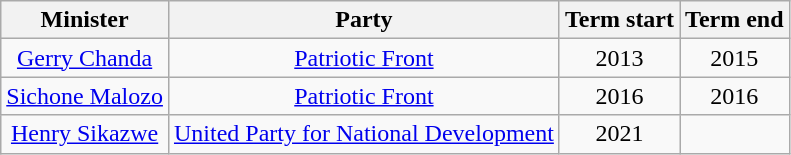<table class="wikitable sortable" style=text-align:center>
<tr>
<th>Minister</th>
<th>Party</th>
<th>Term start</th>
<th>Term end</th>
</tr>
<tr>
<td><a href='#'>Gerry Chanda</a></td>
<td><a href='#'>Patriotic Front</a></td>
<td>2013</td>
<td>2015</td>
</tr>
<tr>
<td><a href='#'>Sichone Malozo</a></td>
<td><a href='#'>Patriotic Front</a></td>
<td>2016</td>
<td>2016</td>
</tr>
<tr>
<td><a href='#'>Henry Sikazwe</a></td>
<td><a href='#'>United Party for National Development</a></td>
<td>2021</td>
<td></td>
</tr>
</table>
